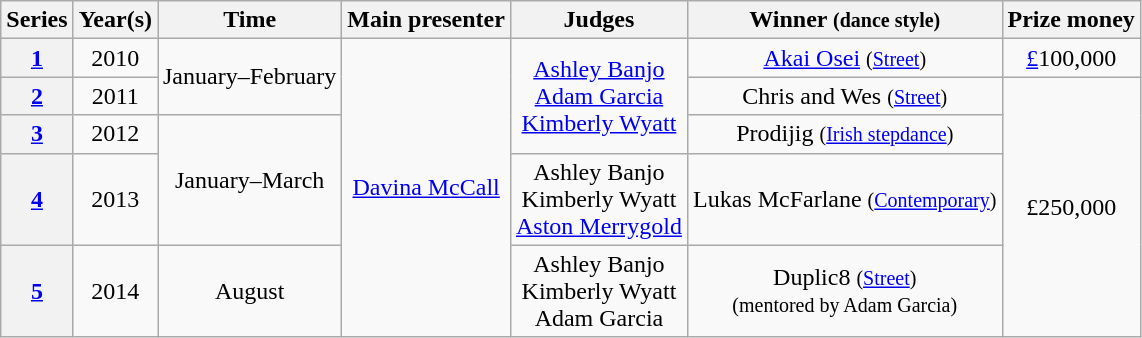<table class="wikitable" style="text-align: center">
<tr>
<th>Series</th>
<th>Year(s)</th>
<th>Time</th>
<th>Main presenter</th>
<th>Judges</th>
<th>Winner <small>(dance style)</small></th>
<th>Prize money</th>
</tr>
<tr>
<th><strong><a href='#'>1</a></strong></th>
<td>2010</td>
<td rowspan="2">January–February</td>
<td rowspan=5><a href='#'>Davina McCall</a></td>
<td rowspan="3"><a href='#'>Ashley Banjo</a><br><a href='#'>Adam Garcia</a><br><a href='#'>Kimberly Wyatt</a></td>
<td><a href='#'>Akai Osei</a> <small>(<a href='#'>Street</a>)</small></td>
<td><a href='#'>£</a>100,000</td>
</tr>
<tr>
<th><strong><a href='#'>2</a></strong></th>
<td>2011</td>
<td>Chris and Wes <small>(<a href='#'>Street</a>)</small></td>
<td rowspan="4">£250,000</td>
</tr>
<tr>
<th><strong><a href='#'>3</a></strong></th>
<td>2012</td>
<td rowspan="2">January–March</td>
<td>Prodijig <small>(<a href='#'>Irish stepdance</a>)</small></td>
</tr>
<tr>
<th><strong><a href='#'>4</a></strong></th>
<td>2013</td>
<td>Ashley Banjo<br>Kimberly Wyatt<br><a href='#'>Aston Merrygold</a></td>
<td>Lukas McFarlane <small>(<a href='#'>Contemporary</a>)</small></td>
</tr>
<tr>
<th><strong><a href='#'>5</a></strong></th>
<td>2014</td>
<td>August</td>
<td>Ashley Banjo<br>Kimberly Wyatt<br>Adam Garcia</td>
<td>Duplic8 <small> (<a href='#'>Street</a>)<br>(mentored by Adam Garcia)</small></td>
</tr>
</table>
